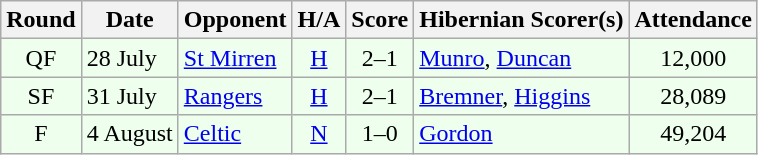<table class="wikitable" style="text-align:center">
<tr>
<th>Round</th>
<th>Date</th>
<th>Opponent</th>
<th>H/A</th>
<th>Score</th>
<th>Hibernian Scorer(s)</th>
<th>Attendance</th>
</tr>
<tr bgcolor=#EEFFEE>
<td>QF</td>
<td align=left>28 July</td>
<td align=left><a href='#'>St Mirren</a></td>
<td><a href='#'>H</a></td>
<td>2–1</td>
<td align=left><a href='#'>Munro</a>, <a href='#'>Duncan</a></td>
<td>12,000</td>
</tr>
<tr bgcolor=#EEFFEE>
<td>SF</td>
<td align=left>31 July</td>
<td align=left><a href='#'>Rangers</a></td>
<td><a href='#'>H</a></td>
<td>2–1</td>
<td align=left><a href='#'>Bremner</a>, <a href='#'>Higgins</a></td>
<td>28,089</td>
</tr>
<tr bgcolor=#EEFFEE>
<td>F</td>
<td align=left>4 August</td>
<td align=left><a href='#'>Celtic</a></td>
<td><a href='#'>N</a></td>
<td>1–0</td>
<td align=left><a href='#'>Gordon</a></td>
<td>49,204</td>
</tr>
</table>
